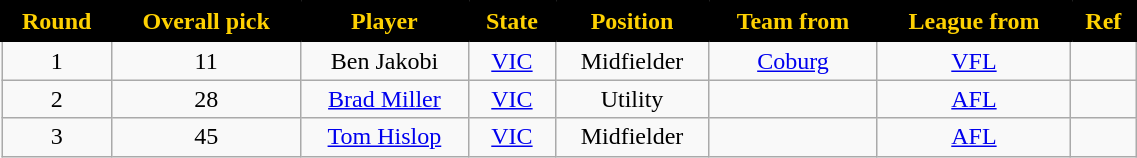<table class="wikitable" style="text-align:center; font-size:100%; width:60%;">
<tr>
<th style="background:black; color:#FED102; border: solid black 2px;">Round</th>
<th style="background:black; color:#FED102; border: solid black 2px;">Overall pick</th>
<th style="background:black; color:#FED102; border: solid black 2px;">Player</th>
<th style="background:black; color:#FED102; border: solid black 2px;">State</th>
<th style="background:black; color:#FED102; border: solid black 2px;">Position</th>
<th style="background:black; color:#FED102; border: solid black 2px;">Team from</th>
<th style="background:black; color:#FED102; border: solid black 2px;">League from</th>
<th style="background:black; color:#FED102; border: solid black 2px;">Ref</th>
</tr>
<tr>
<td>1</td>
<td>11</td>
<td>Ben Jakobi</td>
<td><a href='#'>VIC</a></td>
<td>Midfielder</td>
<td><a href='#'>Coburg</a></td>
<td><a href='#'>VFL</a></td>
<td></td>
</tr>
<tr>
<td>2</td>
<td>28</td>
<td><a href='#'>Brad Miller</a></td>
<td><a href='#'>VIC</a></td>
<td>Utility</td>
<td></td>
<td><a href='#'>AFL</a></td>
<td></td>
</tr>
<tr>
<td>3</td>
<td>45</td>
<td><a href='#'>Tom Hislop</a></td>
<td><a href='#'>VIC</a></td>
<td>Midfielder</td>
<td></td>
<td><a href='#'>AFL</a></td>
<td></td>
</tr>
</table>
